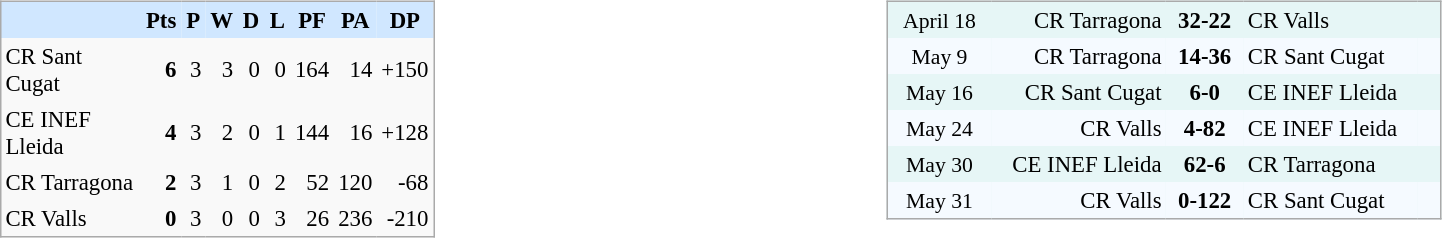<table width="100%" align=center>
<tr>
<td valign="top"><br><table align=center cellpadding="3" cellspacing="0" style="background: #f9f9f9; border: 1px #aaa solid; border-collapse:collapse; font-size: 95%;" width=290>
<tr bgcolor=#D0E7FF>
<th width=170 style=font-size:120%></th>
<th width=15>Pts</th>
<th width=15>P</th>
<th width=15>W</th>
<th width=15>D</th>
<th width=15>L</th>
<th width=15>PF</th>
<th width=15>PA</th>
<th width=15>DP</th>
</tr>
<tr align=right>
<td align=left>CR Sant Cugat</td>
<td><strong>6</strong></td>
<td>3</td>
<td>3</td>
<td>0</td>
<td>0</td>
<td>164</td>
<td>14</td>
<td>+150</td>
</tr>
<tr align=right>
<td align=left>CE INEF Lleida</td>
<td><strong>4</strong></td>
<td>3</td>
<td>2</td>
<td>0</td>
<td>1</td>
<td>144</td>
<td>16</td>
<td>+128</td>
</tr>
<tr align=right>
<td align=left>CR Tarragona</td>
<td><strong>2</strong></td>
<td>3</td>
<td>1</td>
<td>0</td>
<td>2</td>
<td>52</td>
<td>120</td>
<td>-68</td>
</tr>
<tr align=right>
<td align=left>CR Valls</td>
<td><strong>0</strong></td>
<td>3</td>
<td>0</td>
<td>0</td>
<td>3</td>
<td>26</td>
<td>236</td>
<td>-210</td>
</tr>
</table>
</td>
<td valign="top"><br><table align=center cellpadding="3" cellspacing="0" style="background: #e6f6f6; border: 1px #aaa solid; border-collapse:collapse; font-size: 95%;" width=370>
<tr>
<td style=font-size:95% align=center width=70>April 18</td>
<td width=120 align=right>CR Tarragona</td>
<td align=center width=50><strong>32-22</strong></td>
<td width=120>CR Valls</td>
<td valign=top align=center width=10></td>
</tr>
<tr bgcolor=#F5FAFF>
<td style=font-size:95% align=center>May 9</td>
<td align=right>CR Tarragona</td>
<td align=center><strong>14-36</strong></td>
<td>CR Sant Cugat</td>
<td style=font-size:85% valign=top align=center></td>
</tr>
<tr>
<td style=font-size:95% align=center>May 16</td>
<td align=right>CR Sant Cugat</td>
<td align=center><strong>6-0</strong></td>
<td>CE INEF Lleida</td>
<td style=font-size:85% valign=top align=center></td>
</tr>
<tr bgcolor=#F5FAFF>
<td style=font-size:95% align=center>May 24</td>
<td align=right>CR Valls</td>
<td align=center><strong>4-82</strong></td>
<td>CE INEF Lleida</td>
<td style=font-size:85% valign=top align=center></td>
</tr>
<tr>
<td style=font-size:95% align=center>May 30</td>
<td align=right>CE INEF Lleida</td>
<td align=center><strong>62-6</strong></td>
<td>CR Tarragona</td>
<td style=font-size:85% valign=top align=center></td>
</tr>
<tr bgcolor=#F5FAFF>
<td style=font-size:95% align=center>May 31</td>
<td align=right>CR Valls</td>
<td align=center><strong>0-122</strong></td>
<td>CR Sant Cugat</td>
<td style=font-size:85% valign=top align=center></td>
</tr>
</table>
</td>
</tr>
</table>
